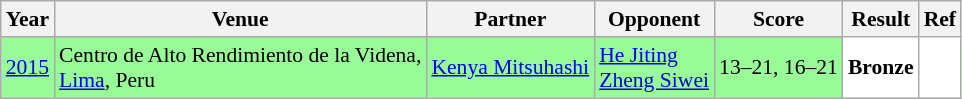<table class="sortable wikitable" style="font-size: 90%;">
<tr>
<th>Year</th>
<th>Venue</th>
<th>Partner</th>
<th>Opponent</th>
<th>Score</th>
<th>Result</th>
<th>Ref</th>
</tr>
<tr style="background:#98FB98">
<td align="center"><a href='#'>2015</a></td>
<td align="left">Centro de Alto Rendimiento de la Videna,<br><a href='#'>Lima</a>, Peru</td>
<td align="left"> <a href='#'>Kenya Mitsuhashi</a></td>
<td align="left"> <a href='#'>He Jiting</a><br> <a href='#'>Zheng Siwei</a></td>
<td align="left">13–21, 16–21</td>
<td style="text-align:left; background:white"> <strong>Bronze</strong></td>
<td style="text-align:center; background:white"></td>
</tr>
</table>
